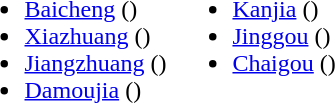<table>
<tr>
<td valign="top"><br><ul><li><a href='#'>Baicheng</a> ()</li><li><a href='#'>Xiazhuang</a> ()</li><li><a href='#'>Jiangzhuang</a> ()</li><li><a href='#'>Damoujia</a> ()</li></ul></td>
<td valign="top"><br><ul><li><a href='#'>Kanjia</a> ()</li><li><a href='#'>Jinggou</a> ()</li><li><a href='#'>Chaigou</a> ()</li></ul></td>
</tr>
</table>
